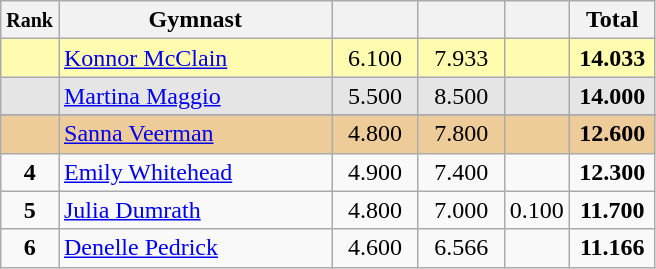<table style="text-align:center;" class="wikitable sortable">
<tr>
<th scope="col" style="width:15px;"><small>Rank</small></th>
<th scope="col" style="width:175px;">Gymnast</th>
<th scope="col" style="width:50px;"><small></small></th>
<th scope="col" style="width:50px;"><small></small></th>
<th scope="col" style="width:20px;"><small></small></th>
<th scope="col" style="width:50px;">Total</th>
</tr>
<tr style="background:#fffcaf;">
<td scope="row" style="text-align:center"><strong></strong></td>
<td style="text-align:left;"> <a href='#'>Konnor McClain</a></td>
<td>6.100</td>
<td>7.933</td>
<td></td>
<td><strong>14.033</strong></td>
</tr>
<tr style="background:#e5e5e5;">
<td scope="row" style="text-align:center"><strong></strong></td>
<td style="text-align:left;"> <a href='#'>Martina Maggio</a></td>
<td>5.500</td>
<td>8.500</td>
<td></td>
<td><strong>14.000</strong></td>
</tr>
<tr>
</tr>
<tr style="background:#ec9;">
<td scope="row" style="text-align:center"><strong></strong></td>
<td style="text-align:left;"> <a href='#'>Sanna Veerman</a></td>
<td>4.800</td>
<td>7.800</td>
<td></td>
<td><strong>12.600</strong></td>
</tr>
<tr>
<td scope="row" style="text-align:center"><strong>4</strong></td>
<td style="text-align:left;"> <a href='#'>Emily Whitehead</a></td>
<td>4.900</td>
<td>7.400</td>
<td></td>
<td><strong>12.300</strong></td>
</tr>
<tr>
<td scope="row" style="text-align:center"><strong>5</strong></td>
<td style="text-align:left;"> <a href='#'>Julia Dumrath</a></td>
<td>4.800</td>
<td>7.000</td>
<td>0.100</td>
<td><strong>11.700</strong></td>
</tr>
<tr>
<td scope="row" style="text-align:center"><strong>6</strong></td>
<td style="text-align:left;"> <a href='#'>Denelle Pedrick</a></td>
<td>4.600</td>
<td>6.566</td>
<td></td>
<td><strong>11.166</strong></td>
</tr>
</table>
